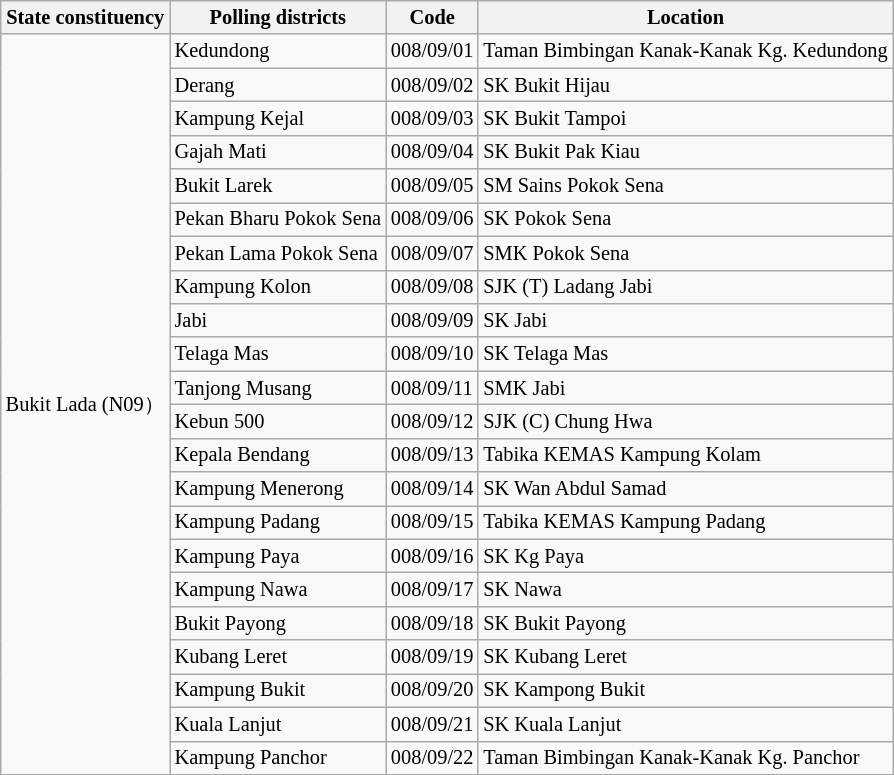<table class="wikitable sortable mw-collapsible" style="white-space:nowrap;font-size:85%">
<tr>
<th>State constituency</th>
<th>Polling districts</th>
<th>Code</th>
<th>Location</th>
</tr>
<tr>
<td rowspan="22">Bukit Lada (N09）</td>
<td>Kedundong</td>
<td>008/09/01</td>
<td>Taman Bimbingan Kanak-Kanak Kg. Kedundong</td>
</tr>
<tr>
<td>Derang</td>
<td>008/09/02</td>
<td>SK Bukit Hijau</td>
</tr>
<tr>
<td>Kampung Kejal</td>
<td>008/09/03</td>
<td>SK Bukit Tampoi</td>
</tr>
<tr>
<td>Gajah Mati</td>
<td>008/09/04</td>
<td>SK Bukit Pak Kiau</td>
</tr>
<tr>
<td>Bukit Larek</td>
<td>008/09/05</td>
<td>SM Sains Pokok Sena</td>
</tr>
<tr>
<td>Pekan Bharu Pokok Sena</td>
<td>008/09/06</td>
<td>SK Pokok Sena</td>
</tr>
<tr>
<td>Pekan Lama Pokok Sena</td>
<td>008/09/07</td>
<td>SMK Pokok Sena</td>
</tr>
<tr>
<td>Kampung Kolon</td>
<td>008/09/08</td>
<td>SJK (T) Ladang Jabi</td>
</tr>
<tr>
<td>Jabi</td>
<td>008/09/09</td>
<td>SK Jabi</td>
</tr>
<tr>
<td>Telaga Mas</td>
<td>008/09/10</td>
<td>SK Telaga Mas</td>
</tr>
<tr>
<td>Tanjong Musang</td>
<td>008/09/11</td>
<td>SMK Jabi</td>
</tr>
<tr>
<td>Kebun 500</td>
<td>008/09/12</td>
<td>SJK (C) Chung Hwa</td>
</tr>
<tr>
<td>Kepala Bendang</td>
<td>008/09/13</td>
<td>Tabika KEMAS Kampung Kolam</td>
</tr>
<tr>
<td>Kampung Menerong</td>
<td>008/09/14</td>
<td>SK Wan Abdul Samad</td>
</tr>
<tr>
<td>Kampung Padang</td>
<td>008/09/15</td>
<td>Tabika KEMAS Kampung Padang</td>
</tr>
<tr>
<td>Kampung Paya</td>
<td>008/09/16</td>
<td>SK Kg Paya</td>
</tr>
<tr>
<td>Kampung Nawa</td>
<td>008/09/17</td>
<td>SK Nawa</td>
</tr>
<tr>
<td>Bukit Payong</td>
<td>008/09/18</td>
<td>SK Bukit Payong</td>
</tr>
<tr>
<td>Kubang Leret</td>
<td>008/09/19</td>
<td>SK Kubang Leret</td>
</tr>
<tr>
<td>Kampung Bukit</td>
<td>008/09/20</td>
<td>SK Kampong Bukit</td>
</tr>
<tr>
<td>Kuala Lanjut</td>
<td>008/09/21</td>
<td>SK Kuala Lanjut</td>
</tr>
<tr>
<td>Kampung Panchor</td>
<td>008/09/22</td>
<td>Taman Bimbingan Kanak-Kanak Kg. Panchor</td>
</tr>
</table>
